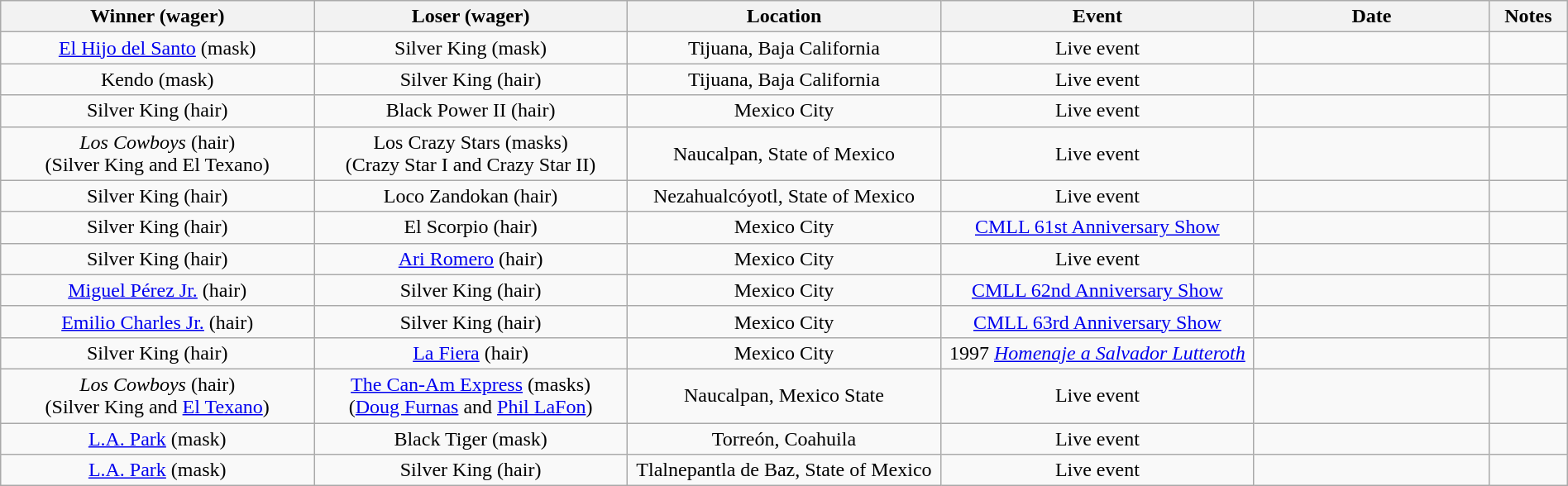<table class="wikitable sortable" width=100%  style="text-align: center">
<tr>
<th width=20% scope="col">Winner (wager)</th>
<th width=20% scope="col">Loser (wager)</th>
<th width=20% scope="col">Location</th>
<th width=20% scope="col">Event</th>
<th width=15% scope="col">Date</th>
<th class="unsortable" width=5% scope="col">Notes</th>
</tr>
<tr>
<td><a href='#'>El Hijo del Santo</a> (mask)</td>
<td>Silver King (mask)</td>
<td>Tijuana, Baja California</td>
<td>Live event</td>
<td></td>
<td></td>
</tr>
<tr>
<td>Kendo (mask)</td>
<td>Silver King (hair)</td>
<td>Tijuana, Baja California</td>
<td>Live event</td>
<td></td>
<td></td>
</tr>
<tr>
<td>Silver King (hair)</td>
<td>Black Power II (hair)</td>
<td>Mexico City</td>
<td>Live event</td>
<td></td>
<td></td>
</tr>
<tr>
<td><em>Los Cowboys</em> (hair)<br>(Silver King and El Texano)</td>
<td>Los Crazy Stars (masks)<br>(Crazy Star I and Crazy Star II)</td>
<td>Naucalpan, State of Mexico</td>
<td>Live event</td>
<td></td>
<td></td>
</tr>
<tr>
<td>Silver King (hair)</td>
<td>Loco Zandokan (hair)</td>
<td>Nezahualcóyotl, State of Mexico</td>
<td>Live event</td>
<td></td>
<td></td>
</tr>
<tr>
<td>Silver King (hair)</td>
<td>El Scorpio (hair)</td>
<td>Mexico City</td>
<td><a href='#'>CMLL 61st Anniversary Show</a></td>
<td></td>
<td></td>
</tr>
<tr>
<td>Silver King (hair)</td>
<td><a href='#'>Ari Romero</a> (hair)</td>
<td>Mexico City</td>
<td>Live event</td>
<td></td>
<td></td>
</tr>
<tr>
<td><a href='#'>Miguel Pérez Jr.</a> (hair)</td>
<td>Silver King (hair)</td>
<td>Mexico City</td>
<td><a href='#'>CMLL 62nd Anniversary Show</a></td>
<td></td>
<td></td>
</tr>
<tr>
<td><a href='#'>Emilio Charles Jr.</a> (hair)</td>
<td>Silver King (hair)</td>
<td>Mexico City</td>
<td><a href='#'>CMLL 63rd Anniversary Show</a></td>
<td></td>
<td></td>
</tr>
<tr>
<td>Silver King (hair)</td>
<td><a href='#'>La Fiera</a> (hair)</td>
<td>Mexico City</td>
<td>1997 <em><a href='#'>Homenaje a Salvador Lutteroth</a></em></td>
<td></td>
<td> </td>
</tr>
<tr>
<td><em>Los Cowboys</em> (hair)<br>(Silver King and <a href='#'>El Texano</a>)</td>
<td><a href='#'>The Can-Am Express</a> (masks)<br>(<a href='#'>Doug Furnas</a> and <a href='#'>Phil LaFon</a>)</td>
<td>Naucalpan, Mexico State</td>
<td>Live event</td>
<td></td>
<td></td>
</tr>
<tr>
<td><a href='#'>L.A. Park</a> (mask)</td>
<td>Black Tiger (mask)</td>
<td>Torreón, Coahuila</td>
<td>Live event</td>
<td></td>
<td></td>
</tr>
<tr>
<td><a href='#'>L.A. Park</a> (mask)</td>
<td>Silver King (hair)</td>
<td>Tlalnepantla de Baz, State of Mexico</td>
<td>Live event</td>
<td></td>
<td></td>
</tr>
</table>
